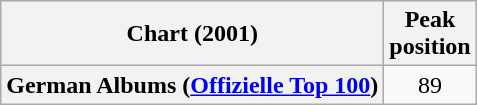<table class="wikitable sortable plainrowheaders" style="text-align:center">
<tr>
<th scope="col">Chart (2001)</th>
<th scope="col">Peak<br>position</th>
</tr>
<tr>
<th scope="row">German Albums (<a href='#'>Offizielle Top 100</a>)</th>
<td align="center">89</td>
</tr>
</table>
